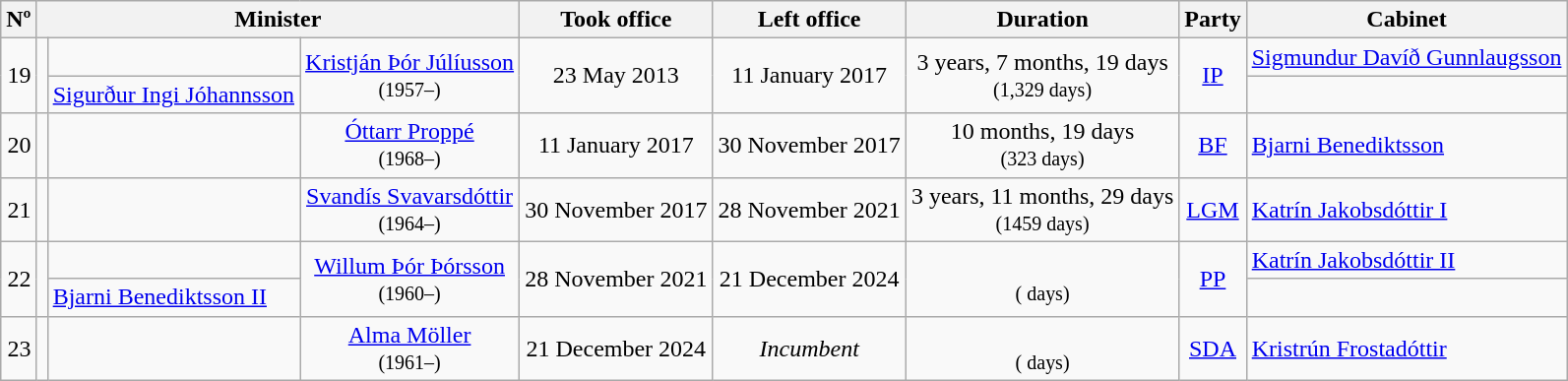<table class="wikitable" style="text-align: center;">
<tr>
<th>Nº</th>
<th colspan="3">Minister</th>
<th>Took office</th>
<th>Left office</th>
<th>Duration</th>
<th>Party</th>
<th>Cabinet</th>
</tr>
<tr>
<td rowspan="2" style="text-align: right;">19</td>
<td rowspan="2"></td>
<td></td>
<td rowspan="2"><a href='#'>Kristján Þór Júlíusson</a><br><small>(1957–)</small></td>
<td rowspan="2">23 May 2013</td>
<td rowspan="2">11 January 2017</td>
<td rowspan="2">3 years, 7 months, 19 days<br><small>(1,329 days)</small></td>
<td rowspan="2"><a href='#'>IP</a></td>
<td style="text-align: left;"><a href='#'>Sigmundur Davíð Gunnlaugsson</a></td>
</tr>
<tr>
<td style="text-align: left;"><a href='#'>Sigurður Ingi Jóhannsson</a></td>
</tr>
<tr>
<td style="text-align: right;">20</td>
<td></td>
<td></td>
<td><a href='#'>Óttarr Proppé</a><br><small>(1968–)</small></td>
<td>11 January 2017</td>
<td>30 November 2017</td>
<td>10 months, 19 days<br><small>(323 days)</small></td>
<td><a href='#'>BF</a></td>
<td style="text-align: left;"><a href='#'>Bjarni Benediktsson</a></td>
</tr>
<tr>
<td style="text-align: right;">21</td>
<td></td>
<td></td>
<td><a href='#'>Svandís Svavarsdóttir</a><br><small>(1964–)</small></td>
<td>30 November 2017</td>
<td>28 November 2021</td>
<td>3 years, 11 months, 29 days<br><small>(1459 days)</small></td>
<td><a href='#'>LGM</a></td>
<td style="text-align: left;"><a href='#'>Katrín Jakobsdóttir I</a></td>
</tr>
<tr>
<td rowspan="2" style="text-align: right;">22</td>
<td rowspan="2"></td>
<td></td>
<td rowspan="2"><a href='#'>Willum Þór Þórsson</a><br><small>(1960–)</small></td>
<td rowspan="2">28 November 2021</td>
<td rowspan="2">21 December 2024</td>
<td rowspan="2"><br><small>( days)</small></td>
<td rowspan="2"><a href='#'>PP</a></td>
<td style="text-align: left;"><a href='#'>Katrín Jakobsdóttir II</a></td>
</tr>
<tr>
<td style="text-align: left;"><a href='#'>Bjarni Benediktsson II</a></td>
</tr>
<tr>
<td style="text-align: right;">23</td>
<td></td>
<td></td>
<td><a href='#'>Alma Möller</a><br><small>(1961–)</small></td>
<td>21 December 2024</td>
<td><em>Incumbent</em></td>
<td><br><small>( days)</small></td>
<td><a href='#'>SDA</a></td>
<td style="text-align: left;"><a href='#'>Kristrún Frostadóttir</a></td>
</tr>
</table>
